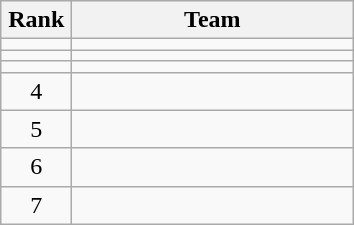<table class=wikitable style="text-align:center;">
<tr>
<th width=40>Rank</th>
<th width=180>Team</th>
</tr>
<tr>
<td></td>
<td align=left></td>
</tr>
<tr>
<td></td>
<td align=left></td>
</tr>
<tr>
<td></td>
<td align=left></td>
</tr>
<tr>
<td>4</td>
<td align=left></td>
</tr>
<tr>
<td>5</td>
<td align=left></td>
</tr>
<tr>
<td>6</td>
<td align=left></td>
</tr>
<tr>
<td>7</td>
<td align=left></td>
</tr>
</table>
